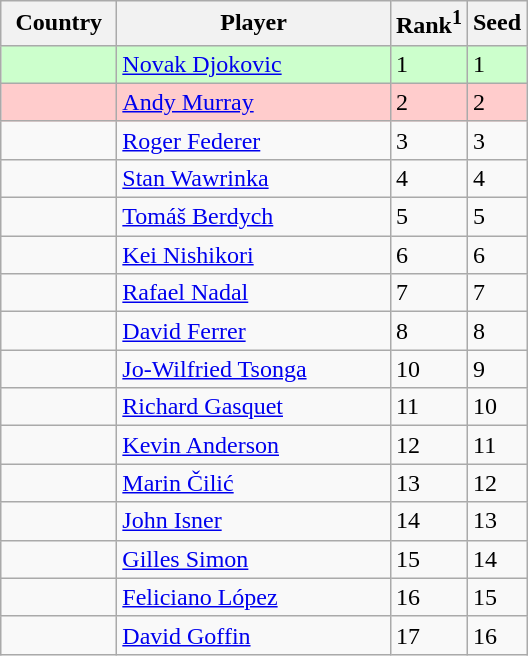<table class="sortable wikitable">
<tr>
<th width="70">Country</th>
<th width="175">Player</th>
<th>Rank<sup>1</sup></th>
<th>Seed</th>
</tr>
<tr style="background:#cfc;">
<td></td>
<td><a href='#'>Novak Djokovic</a></td>
<td>1</td>
<td>1</td>
</tr>
<tr style="background:#fcc;">
<td></td>
<td><a href='#'>Andy Murray</a></td>
<td>2</td>
<td>2</td>
</tr>
<tr>
<td></td>
<td><a href='#'>Roger Federer</a></td>
<td>3</td>
<td>3</td>
</tr>
<tr>
<td></td>
<td><a href='#'>Stan Wawrinka</a></td>
<td>4</td>
<td>4</td>
</tr>
<tr>
<td></td>
<td><a href='#'>Tomáš Berdych</a></td>
<td>5</td>
<td>5</td>
</tr>
<tr>
<td></td>
<td><a href='#'>Kei Nishikori</a></td>
<td>6</td>
<td>6</td>
</tr>
<tr>
<td></td>
<td><a href='#'>Rafael Nadal</a></td>
<td>7</td>
<td>7</td>
</tr>
<tr>
<td></td>
<td><a href='#'>David Ferrer</a></td>
<td>8</td>
<td>8</td>
</tr>
<tr>
<td></td>
<td><a href='#'>Jo-Wilfried Tsonga</a></td>
<td>10</td>
<td>9</td>
</tr>
<tr>
<td></td>
<td><a href='#'>Richard Gasquet</a></td>
<td>11</td>
<td>10</td>
</tr>
<tr>
<td></td>
<td><a href='#'>Kevin Anderson</a></td>
<td>12</td>
<td>11</td>
</tr>
<tr>
<td></td>
<td><a href='#'>Marin Čilić</a></td>
<td>13</td>
<td>12</td>
</tr>
<tr>
<td></td>
<td><a href='#'>John Isner</a></td>
<td>14</td>
<td>13</td>
</tr>
<tr>
<td></td>
<td><a href='#'>Gilles Simon</a></td>
<td>15</td>
<td>14</td>
</tr>
<tr>
<td></td>
<td><a href='#'>Feliciano López</a></td>
<td>16</td>
<td>15</td>
</tr>
<tr>
<td></td>
<td><a href='#'>David Goffin</a></td>
<td>17</td>
<td>16</td>
</tr>
</table>
